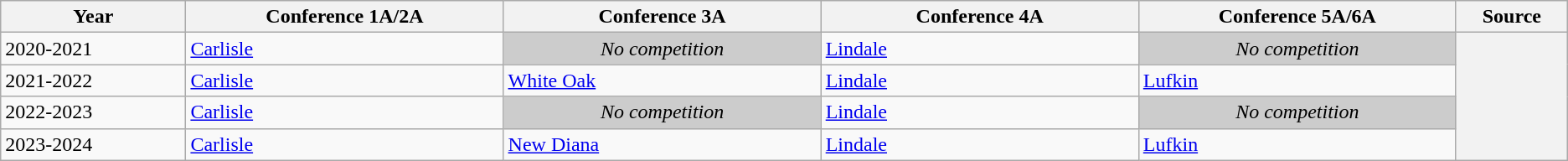<table class="wikitable">
<tr>
<th style="width:7%">Year</th>
<th style="width:12%">Conference 1A/2A</th>
<th style="width:12%">Conference 3A</th>
<th style="width:12%">Conference 4A</th>
<th style="width:12%">Conference 5A/6A</th>
<th style="width:4%">Source</th>
</tr>
<tr>
<td>2020-2021</td>
<td><a href='#'>Carlisle</a></td>
<td style="text-align: center; background: #CCCCCC"><em>No competition</em></td>
<td><a href='#'>Lindale</a></td>
<td style="text-align: center; background: #CCCCCC"><em>No competition</em></td>
<th rowspan="4"></th>
</tr>
<tr>
<td>2021-2022</td>
<td><a href='#'>Carlisle</a></td>
<td><a href='#'>White Oak</a></td>
<td><a href='#'>Lindale</a></td>
<td><a href='#'>Lufkin</a></td>
</tr>
<tr>
<td>2022-2023</td>
<td><a href='#'>Carlisle</a></td>
<td style="text-align: center; background: #CCCCCC"><em>No competition</em></td>
<td><a href='#'>Lindale</a></td>
<td style="text-align: center; background: #CCCCCC"><em>No competition</em></td>
</tr>
<tr>
<td>2023-2024</td>
<td><a href='#'>Carlisle</a></td>
<td><a href='#'>New Diana</a></td>
<td><a href='#'>Lindale</a></td>
<td><a href='#'>Lufkin</a></td>
</tr>
</table>
